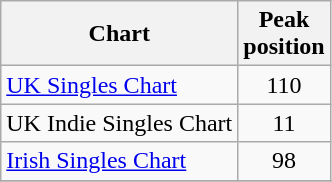<table class="wikitable">
<tr>
<th align="left">Chart</th>
<th align="center">Peak<br>position</th>
</tr>
<tr>
<td align="left"><a href='#'>UK Singles Chart</a></td>
<td align="center">110</td>
</tr>
<tr>
<td align="left">UK Indie Singles Chart</td>
<td align="center">11</td>
</tr>
<tr>
<td align="left"><a href='#'>Irish Singles Chart</a></td>
<td align="center">98</td>
</tr>
<tr>
</tr>
</table>
